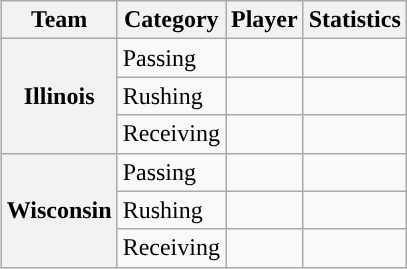<table class="wikitable" style="float:right">
<tr>
<th>Team</th>
<th>Category</th>
<th>Player</th>
<th>Statistics</th>
</tr>
<tr>
<th rowspan=3>Illinois</th>
<td>Passing</td>
<td></td>
<td></td>
</tr>
<tr>
<td>Rushing</td>
<td></td>
<td></td>
</tr>
<tr>
<td>Receiving</td>
<td></td>
<td></td>
</tr>
<tr>
<th rowspan=3>Wisconsin</th>
<td>Passing</td>
<td></td>
<td></td>
</tr>
<tr>
<td>Rushing</td>
<td></td>
<td></td>
</tr>
<tr>
<td>Receiving</td>
<td></td>
<td></td>
</tr>
</table>
